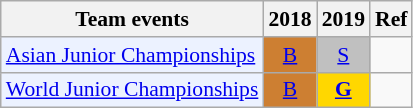<table class="wikitable" style="font-size: 90%; text-align:center">
<tr>
<th>Team events</th>
<th>2018</th>
<th>2019</th>
<th>Ref</th>
</tr>
<tr>
<td bgcolor="#ECF2FF"; align="left"><a href='#'>Asian Junior Championships</a></td>
<td bgcolor=CD7F32><a href='#'>B</a></td>
<td bgcolor=silver><a href='#'>S</a></td>
<td></td>
</tr>
<tr>
<td bgcolor="#ECF2FF"; align="left"><a href='#'>World Junior Championships</a></td>
<td bgcolor=CD7F32><a href='#'>B</a></td>
<td bgcolor=gold><a href='#'><strong>G</strong></a></td>
<td></td>
</tr>
</table>
